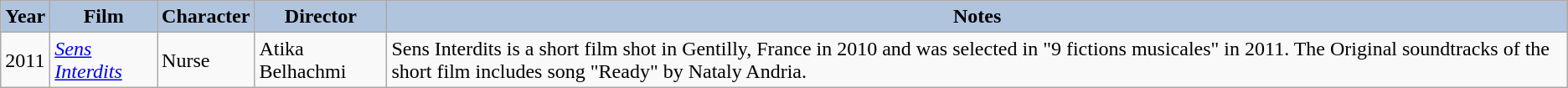<table class="wikitable">
<tr style="text-align:center;">
<th style="background:#B0C4DE;">Year</th>
<th style="background:#B0C4DE;">Film</th>
<th style="background:#B0C4DE;">Character</th>
<th style="background:#B0C4DE;">Director</th>
<th style="background:#B0C4DE;">Notes</th>
</tr>
<tr>
<td>2011</td>
<td><em><a href='#'>Sens Interdits</a></em></td>
<td>Nurse</td>
<td>Atika Belhachmi</td>
<td>Sens Interdits is a short film shot in Gentilly, France in 2010 and was selected in "9 fictions musicales" in 2011. The Original soundtracks of the short film includes song "Ready" by Nataly Andria.</td>
</tr>
</table>
